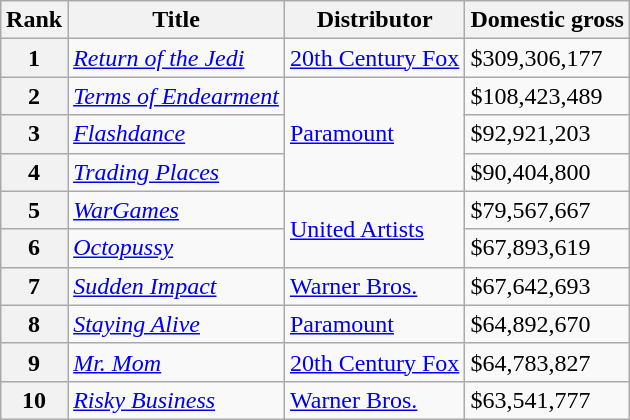<table class="wikitable sortable" style="margin:auto; margin:auto;">
<tr>
<th>Rank</th>
<th>Title</th>
<th>Distributor</th>
<th>Domestic gross</th>
</tr>
<tr>
<th style="text-align:center;">1</th>
<td><em><a href='#'>Return of the Jedi</a></em></td>
<td><a href='#'>20th Century Fox</a></td>
<td>$309,306,177</td>
</tr>
<tr>
<th style="text-align:center;">2</th>
<td><em><a href='#'>Terms of Endearment</a></em></td>
<td rowspan="3"><a href='#'>Paramount</a></td>
<td>$108,423,489</td>
</tr>
<tr>
<th style="text-align:center;">3</th>
<td><em><a href='#'>Flashdance</a></em></td>
<td>$92,921,203</td>
</tr>
<tr>
<th style="text-align:center;">4</th>
<td><em><a href='#'>Trading Places</a></em></td>
<td>$90,404,800</td>
</tr>
<tr>
<th style="text-align:center;">5</th>
<td><em><a href='#'>WarGames</a></em></td>
<td rowspan="2"><a href='#'>United Artists</a></td>
<td>$79,567,667</td>
</tr>
<tr>
<th style="text-align:center;">6</th>
<td><em><a href='#'>Octopussy</a></em></td>
<td>$67,893,619</td>
</tr>
<tr>
<th style="text-align:center;">7</th>
<td><em><a href='#'>Sudden Impact</a></em></td>
<td><a href='#'>Warner Bros.</a></td>
<td>$67,642,693</td>
</tr>
<tr>
<th style="text-align:center;">8</th>
<td><em><a href='#'>Staying Alive</a></em></td>
<td><a href='#'>Paramount</a></td>
<td>$64,892,670</td>
</tr>
<tr>
<th style="text-align:center;">9</th>
<td><em><a href='#'>Mr. Mom</a></em></td>
<td><a href='#'>20th Century Fox</a></td>
<td>$64,783,827</td>
</tr>
<tr>
<th style="text-align:center;">10</th>
<td><em><a href='#'>Risky Business</a></em></td>
<td><a href='#'>Warner Bros.</a></td>
<td>$63,541,777</td>
</tr>
</table>
